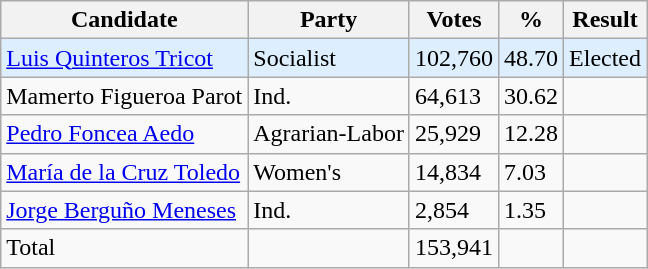<table class="wikitable">
<tr>
<th>Candidate</th>
<th>Party</th>
<th>Votes</th>
<th>%</th>
<th>Result</th>
</tr>
<tr bgcolor="#DDEEFF">
<td><a href='#'>Luis Quinteros Tricot</a></td>
<td>Socialist</td>
<td>102,760</td>
<td>48.70</td>
<td>Elected</td>
</tr>
<tr>
<td>Mamerto Figueroa Parot</td>
<td>Ind.</td>
<td>64,613</td>
<td>30.62</td>
<td></td>
</tr>
<tr>
<td><a href='#'>Pedro Foncea Aedo</a></td>
<td>Agrarian-Labor</td>
<td>25,929</td>
<td>12.28</td>
<td></td>
</tr>
<tr>
<td><a href='#'>María de la Cruz Toledo</a></td>
<td>Women's</td>
<td>14,834</td>
<td>7.03</td>
<td></td>
</tr>
<tr>
<td><a href='#'>Jorge Berguño Meneses</a></td>
<td>Ind.</td>
<td>2,854</td>
<td>1.35</td>
<td></td>
</tr>
<tr>
<td>Total</td>
<td></td>
<td>153,941</td>
<td></td>
<td></td>
</tr>
</table>
